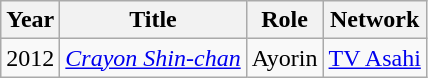<table class="wikitable">
<tr>
<th>Year</th>
<th>Title</th>
<th>Role</th>
<th>Network</th>
</tr>
<tr>
<td>2012</td>
<td><em><a href='#'>Crayon Shin-chan</a></em></td>
<td>Ayorin</td>
<td><a href='#'>TV Asahi</a></td>
</tr>
</table>
